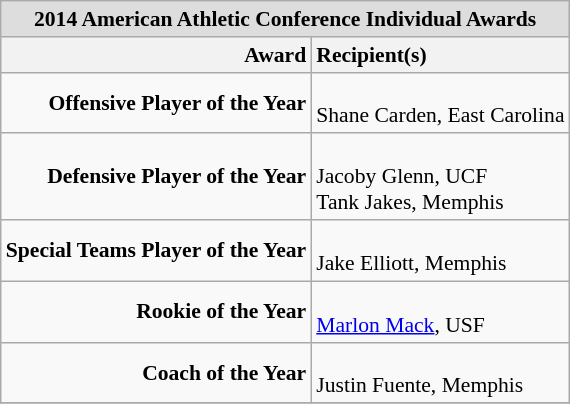<table class="wikitable" style="white-space:nowrap; font-size:90%;">
<tr>
<td colspan="7" style="text-align:center; background:#ddd;"><strong>2014  American Athletic Conference Individual Awards</strong></td>
</tr>
<tr>
<th style="text-align:right;">Award</th>
<th style="text-align:left;">Recipient(s)</th>
</tr>
<tr>
<td style="text-align:right;"><strong>Offensive Player of the Year</strong></td>
<td style="text-align:left;"><br>Shane Carden, East Carolina</td>
</tr>
<tr>
<td style="text-align:right;"><strong>Defensive Player of the Year</strong></td>
<td style="text-align:left;"><br>Jacoby Glenn, UCF<br>
Tank Jakes, Memphis</td>
</tr>
<tr>
<td style="text-align:right;"><strong>Special Teams Player of the Year</strong></td>
<td style="text-align:left;"><br>Jake Elliott, Memphis</td>
</tr>
<tr>
<td style="text-align:right;"><strong>Rookie of the Year</strong></td>
<td style="text-align:left;"><br><a href='#'>Marlon Mack</a>, USF</td>
</tr>
<tr>
<td style="text-align:right;"><strong>Coach of the Year</strong></td>
<td style="text-align:left;"><br>Justin Fuente, Memphis</td>
</tr>
<tr>
</tr>
</table>
